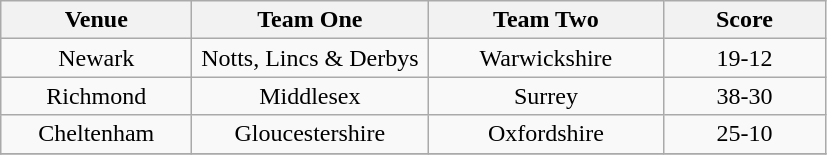<table class="wikitable" style="text-align: center">
<tr>
<th width=120>Venue</th>
<th width=150>Team One</th>
<th width=150>Team Two</th>
<th width=100>Score</th>
</tr>
<tr>
<td>Newark</td>
<td>Notts, Lincs & Derbys</td>
<td>Warwickshire</td>
<td>19-12</td>
</tr>
<tr>
<td>Richmond</td>
<td>Middlesex</td>
<td>Surrey</td>
<td>38-30</td>
</tr>
<tr>
<td>Cheltenham</td>
<td>Gloucestershire</td>
<td>Oxfordshire</td>
<td>25-10</td>
</tr>
<tr>
</tr>
</table>
